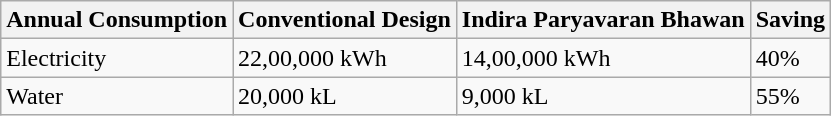<table class="wikitable">
<tr>
<th>Annual Consumption</th>
<th>Conventional Design</th>
<th>Indira Paryavaran Bhawan</th>
<th>Saving</th>
</tr>
<tr>
<td>Electricity</td>
<td>22,00,000 kWh</td>
<td>14,00,000 kWh</td>
<td>40%</td>
</tr>
<tr>
<td>Water</td>
<td>20,000 kL</td>
<td>9,000 kL</td>
<td>55%</td>
</tr>
</table>
